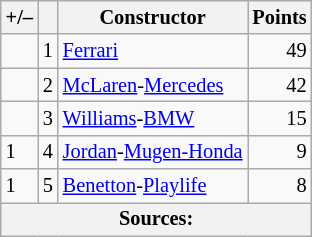<table class="wikitable" style="font-size: 85%;">
<tr>
<th scope="col">+/–</th>
<th scope="col"></th>
<th scope="col">Constructor</th>
<th scope="col">Points</th>
</tr>
<tr>
<td align="left"></td>
<td align="center">1</td>
<td> <a href='#'>Ferrari</a></td>
<td align="right">49</td>
</tr>
<tr>
<td align="left"></td>
<td align="center">2</td>
<td> <a href='#'>McLaren</a>-<a href='#'>Mercedes</a></td>
<td align="right">42</td>
</tr>
<tr>
<td align="left"></td>
<td align="center">3</td>
<td> <a href='#'>Williams</a>-<a href='#'>BMW</a></td>
<td align="right">15</td>
</tr>
<tr>
<td align="left"> 1</td>
<td align="center">4</td>
<td> <a href='#'>Jordan</a>-<a href='#'>Mugen-Honda</a></td>
<td align="right">9</td>
</tr>
<tr>
<td align="left"> 1</td>
<td align="center">5</td>
<td> <a href='#'>Benetton</a>-<a href='#'>Playlife</a></td>
<td align="right">8</td>
</tr>
<tr>
<th colspan=4>Sources:</th>
</tr>
</table>
